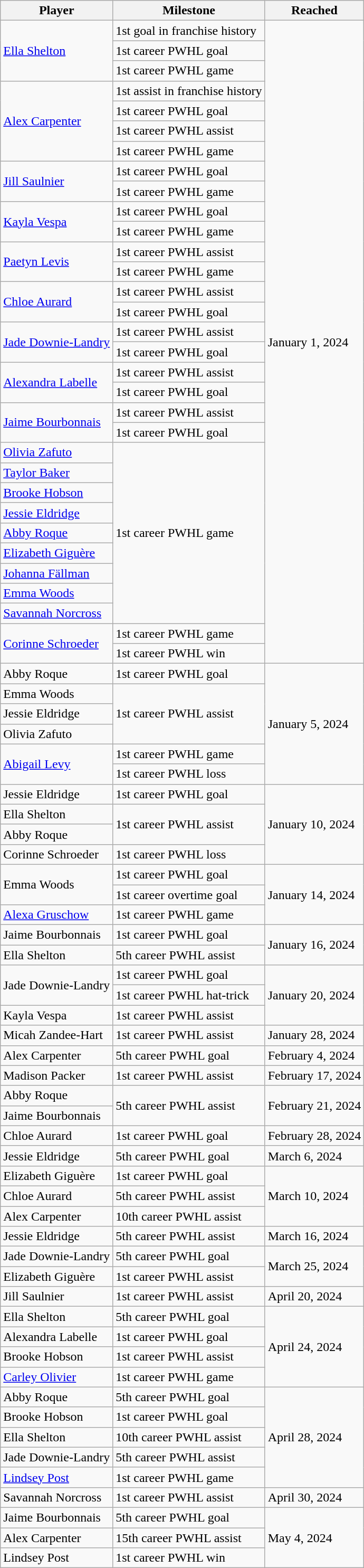<table class="wikitable">
<tr>
<th>Player</th>
<th>Milestone</th>
<th>Reached</th>
</tr>
<tr>
<td rowspan=3><a href='#'>Ella Shelton</a></td>
<td>1st goal in franchise history</td>
<td rowspan=32>January 1, 2024</td>
</tr>
<tr>
<td>1st career PWHL goal</td>
</tr>
<tr>
<td>1st career PWHL game</td>
</tr>
<tr>
<td rowspan=4><a href='#'>Alex Carpenter</a></td>
<td>1st assist in franchise history</td>
</tr>
<tr>
<td>1st career PWHL goal</td>
</tr>
<tr>
<td>1st career PWHL assist</td>
</tr>
<tr>
<td>1st career PWHL game</td>
</tr>
<tr>
<td rowspan=2><a href='#'>Jill Saulnier</a></td>
<td>1st career PWHL goal</td>
</tr>
<tr>
<td>1st career PWHL game</td>
</tr>
<tr>
<td rowspan=2><a href='#'>Kayla Vespa</a></td>
<td>1st career PWHL goal</td>
</tr>
<tr>
<td>1st career PWHL game</td>
</tr>
<tr>
<td rowspan=2><a href='#'>Paetyn Levis</a></td>
<td>1st career PWHL assist</td>
</tr>
<tr>
<td>1st career PWHL game</td>
</tr>
<tr>
<td rowspan=2><a href='#'>Chloe Aurard</a></td>
<td>1st career PWHL assist</td>
</tr>
<tr>
<td>1st career PWHL goal</td>
</tr>
<tr>
<td rowspan=2><a href='#'>Jade Downie-Landry</a></td>
<td>1st career PWHL assist</td>
</tr>
<tr>
<td>1st career PWHL goal</td>
</tr>
<tr>
<td rowspan=2><a href='#'>Alexandra Labelle</a></td>
<td>1st career PWHL assist</td>
</tr>
<tr>
<td>1st career PWHL goal</td>
</tr>
<tr>
<td rowspan=2><a href='#'>Jaime Bourbonnais</a></td>
<td>1st career PWHL assist</td>
</tr>
<tr>
<td>1st career PWHL goal</td>
</tr>
<tr>
<td><a href='#'>Olivia Zafuto</a></td>
<td rowspan=9>1st career PWHL game</td>
</tr>
<tr>
<td><a href='#'>Taylor Baker</a></td>
</tr>
<tr>
<td><a href='#'>Brooke Hobson</a></td>
</tr>
<tr>
<td><a href='#'>Jessie Eldridge</a></td>
</tr>
<tr>
<td><a href='#'>Abby Roque</a></td>
</tr>
<tr>
<td><a href='#'>Elizabeth Giguère</a></td>
</tr>
<tr>
<td><a href='#'>Johanna Fällman</a></td>
</tr>
<tr>
<td><a href='#'>Emma Woods</a></td>
</tr>
<tr>
<td><a href='#'>Savannah Norcross</a></td>
</tr>
<tr>
<td rowspan=2><a href='#'>Corinne Schroeder</a></td>
<td>1st career PWHL game</td>
</tr>
<tr>
<td>1st career PWHL win</td>
</tr>
<tr>
<td>Abby Roque</td>
<td>1st career PWHL goal</td>
<td rowspan=6>January 5, 2024</td>
</tr>
<tr>
<td>Emma Woods</td>
<td rowspan=3>1st career PWHL assist</td>
</tr>
<tr>
<td>Jessie Eldridge</td>
</tr>
<tr>
<td>Olivia Zafuto</td>
</tr>
<tr>
<td rowspan=2><a href='#'>Abigail Levy</a></td>
<td>1st career PWHL game</td>
</tr>
<tr>
<td>1st career PWHL loss</td>
</tr>
<tr>
<td>Jessie Eldridge</td>
<td>1st career PWHL goal</td>
<td rowspan=4>January 10, 2024</td>
</tr>
<tr>
<td>Ella Shelton</td>
<td rowspan=2>1st career PWHL assist</td>
</tr>
<tr>
<td>Abby Roque</td>
</tr>
<tr>
<td>Corinne Schroeder</td>
<td>1st career PWHL loss</td>
</tr>
<tr>
<td rowspan=2>Emma Woods</td>
<td>1st career PWHL goal</td>
<td rowspan=3>January 14, 2024</td>
</tr>
<tr>
<td>1st career overtime goal</td>
</tr>
<tr>
<td><a href='#'>Alexa Gruschow</a></td>
<td>1st career PWHL game</td>
</tr>
<tr>
<td>Jaime Bourbonnais</td>
<td>1st career PWHL goal</td>
<td rowspan=2>January 16, 2024</td>
</tr>
<tr>
<td>Ella Shelton</td>
<td>5th career PWHL assist</td>
</tr>
<tr>
<td rowspan=2>Jade Downie-Landry</td>
<td>1st career PWHL goal</td>
<td rowspan=3>January 20, 2024</td>
</tr>
<tr>
<td>1st career PWHL hat-trick</td>
</tr>
<tr>
<td>Kayla Vespa</td>
<td>1st career PWHL assist</td>
</tr>
<tr>
<td>Micah Zandee-Hart</td>
<td>1st career PWHL assist</td>
<td>January 28, 2024</td>
</tr>
<tr>
<td>Alex Carpenter</td>
<td>5th career PWHL goal</td>
<td>February 4, 2024</td>
</tr>
<tr>
<td>Madison Packer</td>
<td>1st career PWHL assist</td>
<td>February 17, 2024</td>
</tr>
<tr>
<td>Abby Roque</td>
<td rowspan=2>5th career PWHL assist</td>
<td rowspan=2>February 21, 2024</td>
</tr>
<tr>
<td>Jaime Bourbonnais</td>
</tr>
<tr>
<td>Chloe Aurard</td>
<td>1st career PWHL goal</td>
<td>February 28, 2024</td>
</tr>
<tr>
<td>Jessie Eldridge</td>
<td>5th career PWHL goal</td>
<td>March 6, 2024</td>
</tr>
<tr>
<td>Elizabeth Giguère</td>
<td>1st career PWHL goal</td>
<td rowspan=3>March 10, 2024</td>
</tr>
<tr>
<td>Chloe Aurard</td>
<td>5th career PWHL assist</td>
</tr>
<tr>
<td>Alex Carpenter</td>
<td>10th career PWHL assist</td>
</tr>
<tr>
<td>Jessie Eldridge</td>
<td>5th career PWHL assist</td>
<td>March 16, 2024</td>
</tr>
<tr>
<td>Jade Downie-Landry</td>
<td>5th career PWHL goal</td>
<td rowspan=2>March 25, 2024</td>
</tr>
<tr>
<td>Elizabeth Giguère</td>
<td>1st career PWHL assist</td>
</tr>
<tr>
<td>Jill Saulnier</td>
<td>1st career PWHL assist</td>
<td>April 20, 2024</td>
</tr>
<tr>
<td>Ella Shelton</td>
<td>5th career PWHL goal</td>
<td rowspan=4>April 24, 2024</td>
</tr>
<tr>
<td>Alexandra Labelle</td>
<td>1st career PWHL goal</td>
</tr>
<tr>
<td>Brooke Hobson</td>
<td>1st career PWHL assist</td>
</tr>
<tr>
<td><a href='#'>Carley Olivier</a></td>
<td>1st career PWHL game</td>
</tr>
<tr>
<td>Abby Roque</td>
<td>5th career PWHL goal</td>
<td rowspan=5>April 28, 2024</td>
</tr>
<tr>
<td>Brooke Hobson</td>
<td>1st career PWHL goal</td>
</tr>
<tr>
<td>Ella Shelton</td>
<td>10th career PWHL assist</td>
</tr>
<tr>
<td>Jade Downie-Landry</td>
<td>5th career PWHL assist</td>
</tr>
<tr>
<td><a href='#'>Lindsey Post</a></td>
<td>1st career PWHL game</td>
</tr>
<tr>
<td>Savannah Norcross</td>
<td>1st career PWHL assist</td>
<td>April 30, 2024</td>
</tr>
<tr>
<td>Jaime Bourbonnais</td>
<td>5th career PWHL goal</td>
<td rowspan=3>May 4, 2024</td>
</tr>
<tr>
<td>Alex Carpenter</td>
<td>15th career PWHL assist</td>
</tr>
<tr>
<td>Lindsey Post</td>
<td>1st career PWHL win</td>
</tr>
</table>
